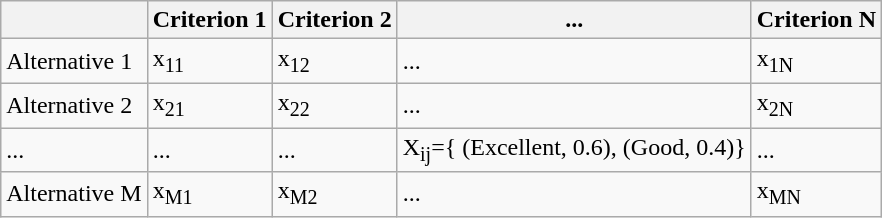<table class="wikitable">
<tr>
<th></th>
<th>Criterion 1</th>
<th>Criterion 2</th>
<th>...</th>
<th>Criterion N</th>
</tr>
<tr>
<td>Alternative 1</td>
<td>x<sub>11</sub></td>
<td>x<sub>12</sub></td>
<td>...</td>
<td>x<sub>1N</sub></td>
</tr>
<tr>
<td>Alternative 2</td>
<td>x<sub>21</sub></td>
<td>x<sub>22</sub></td>
<td>...</td>
<td>x<sub>2N</sub></td>
</tr>
<tr>
<td>...</td>
<td>...</td>
<td>...</td>
<td>X<sub>ij</sub>={ (Excellent, 0.6), (Good, 0.4)}</td>
<td>...</td>
</tr>
<tr>
<td>Alternative M</td>
<td>x<sub>M1</sub></td>
<td>x<sub>M2</sub></td>
<td>...</td>
<td>x<sub>MN</sub></td>
</tr>
</table>
